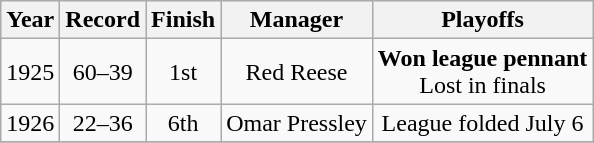<table class="wikitable">
<tr style="background: #F2F2F2;">
<th>Year</th>
<th>Record</th>
<th>Finish</th>
<th>Manager</th>
<th>Playoffs</th>
</tr>
<tr align=center>
<td>1925</td>
<td>60–39</td>
<td>1st</td>
<td>Red Reese</td>
<td><strong>Won league pennant</strong><br>Lost in finals</td>
</tr>
<tr align=center>
<td>1926</td>
<td>22–36</td>
<td>6th</td>
<td>Omar Pressley</td>
<td>League folded July 6</td>
</tr>
<tr align=center>
</tr>
</table>
